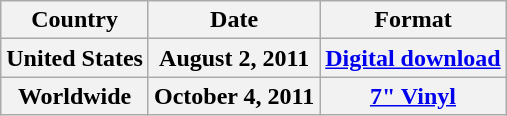<table class="wikitable plainrowheaders">
<tr>
<th scope="col">Country</th>
<th scope="col">Date</th>
<th scope="col">Format</th>
</tr>
<tr>
<th scope="row">United States</th>
<th scope="row">August 2, 2011</th>
<th scope="row"><a href='#'>Digital download</a></th>
</tr>
<tr>
<th scope="row">Worldwide</th>
<th scope="row">October 4, 2011</th>
<th scope="row"><a href='#'>7" Vinyl</a></th>
</tr>
</table>
